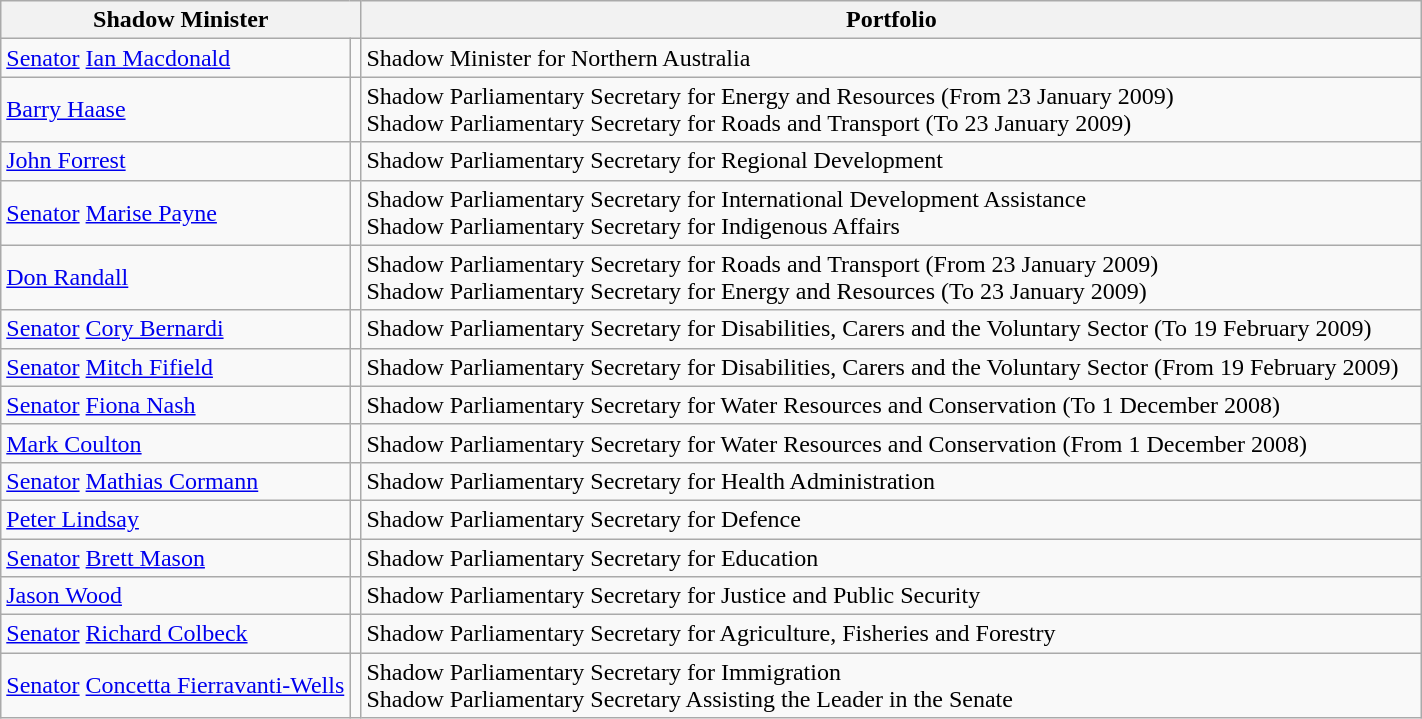<table class="wikitable">
<tr>
<th width=80 colspan="2">Shadow Minister</th>
<th width=700>Portfolio</th>
</tr>
<tr>
<td><a href='#'>Senator</a> <a href='#'>Ian Macdonald</a></td>
<td></td>
<td>Shadow Minister for Northern Australia</td>
</tr>
<tr>
<td><a href='#'>Barry Haase</a> </td>
<td></td>
<td>Shadow Parliamentary Secretary for Energy and Resources (From 23 January 2009)<br>Shadow Parliamentary Secretary for Roads and Transport (To 23 January 2009)</td>
</tr>
<tr>
<td><a href='#'>John Forrest</a> </td>
<td></td>
<td>Shadow Parliamentary Secretary for Regional Development</td>
</tr>
<tr>
<td><a href='#'>Senator</a> <a href='#'>Marise Payne</a></td>
<td></td>
<td>Shadow Parliamentary Secretary for International Development Assistance<br>Shadow Parliamentary Secretary for Indigenous Affairs</td>
</tr>
<tr>
<td><a href='#'>Don Randall</a> </td>
<td></td>
<td>Shadow Parliamentary Secretary for Roads and Transport (From 23 January 2009)<br>Shadow Parliamentary Secretary for Energy and Resources (To 23 January 2009)</td>
</tr>
<tr>
<td><a href='#'>Senator</a> <a href='#'>Cory Bernardi</a></td>
<td></td>
<td>Shadow Parliamentary Secretary for Disabilities, Carers and the Voluntary Sector (To 19 February 2009)</td>
</tr>
<tr>
<td><a href='#'>Senator</a> <a href='#'>Mitch Fifield</a></td>
<td></td>
<td>Shadow Parliamentary Secretary for Disabilities, Carers and the Voluntary Sector (From 19 February 2009)</td>
</tr>
<tr>
<td><a href='#'>Senator</a> <a href='#'>Fiona Nash</a></td>
<td></td>
<td>Shadow Parliamentary Secretary for Water Resources and Conservation (To 1 December 2008)</td>
</tr>
<tr>
<td><a href='#'>Mark Coulton</a> </td>
<td></td>
<td>Shadow Parliamentary Secretary for Water Resources and Conservation (From 1 December 2008)</td>
</tr>
<tr>
<td><a href='#'>Senator</a> <a href='#'>Mathias Cormann</a></td>
<td></td>
<td>Shadow Parliamentary Secretary for Health Administration</td>
</tr>
<tr>
<td><a href='#'>Peter Lindsay</a> </td>
<td></td>
<td>Shadow Parliamentary Secretary for Defence</td>
</tr>
<tr>
<td><a href='#'>Senator</a> <a href='#'>Brett Mason</a></td>
<td></td>
<td>Shadow Parliamentary Secretary for Education</td>
</tr>
<tr>
<td><a href='#'>Jason Wood</a> </td>
<td></td>
<td>Shadow Parliamentary Secretary for Justice and Public Security</td>
</tr>
<tr>
<td><a href='#'>Senator</a> <a href='#'>Richard Colbeck</a></td>
<td></td>
<td>Shadow Parliamentary Secretary for Agriculture, Fisheries and Forestry</td>
</tr>
<tr>
<td><a href='#'>Senator</a> <a href='#'>Concetta Fierravanti-Wells</a></td>
<td></td>
<td>Shadow Parliamentary Secretary for Immigration<br>Shadow Parliamentary Secretary Assisting the Leader in the Senate</td>
</tr>
</table>
